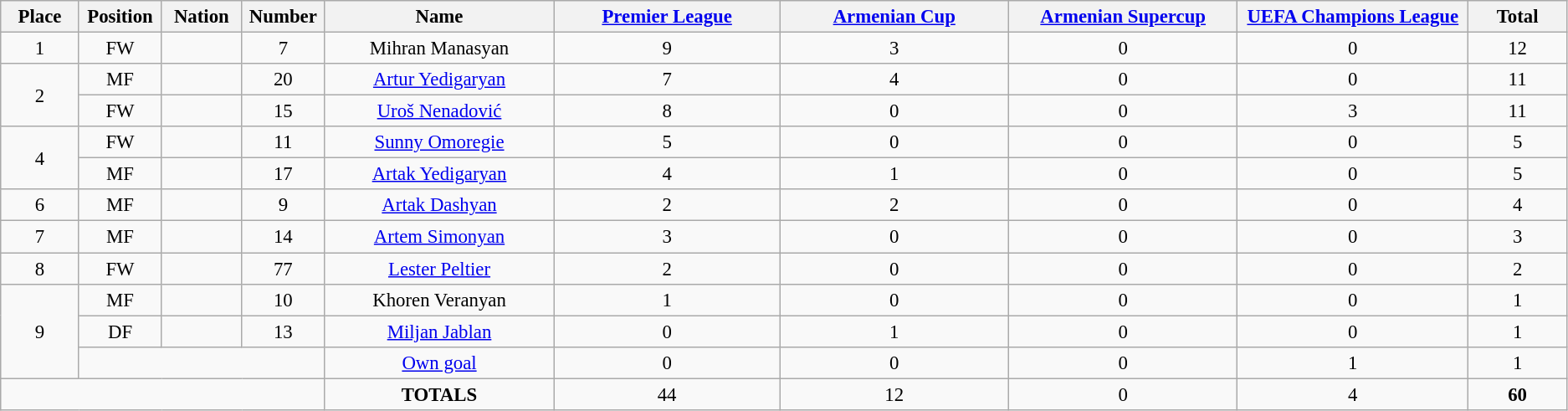<table class="wikitable" style="font-size: 95%; text-align: center;">
<tr>
<th width=60>Place</th>
<th width=60>Position</th>
<th width=60>Nation</th>
<th width=60>Number</th>
<th width=200>Name</th>
<th width=200><a href='#'>Premier League</a></th>
<th width=200><a href='#'>Armenian Cup</a></th>
<th width=200><a href='#'>Armenian Supercup</a></th>
<th width=200><a href='#'>UEFA Champions League</a></th>
<th width=80><strong>Total</strong></th>
</tr>
<tr>
<td>1</td>
<td>FW</td>
<td></td>
<td>7</td>
<td>Mihran Manasyan</td>
<td>9</td>
<td>3</td>
<td>0</td>
<td>0</td>
<td>12</td>
</tr>
<tr>
<td rowspan="2">2</td>
<td>MF</td>
<td></td>
<td>20</td>
<td><a href='#'>Artur Yedigaryan</a></td>
<td>7</td>
<td>4</td>
<td>0</td>
<td>0</td>
<td>11</td>
</tr>
<tr>
<td>FW</td>
<td></td>
<td>15</td>
<td><a href='#'>Uroš Nenadović</a></td>
<td>8</td>
<td>0</td>
<td>0</td>
<td>3</td>
<td>11</td>
</tr>
<tr>
<td rowspan="2">4</td>
<td>FW</td>
<td></td>
<td>11</td>
<td><a href='#'>Sunny Omoregie</a></td>
<td>5</td>
<td>0</td>
<td>0</td>
<td>0</td>
<td>5</td>
</tr>
<tr>
<td>MF</td>
<td></td>
<td>17</td>
<td><a href='#'>Artak Yedigaryan</a></td>
<td>4</td>
<td>1</td>
<td>0</td>
<td>0</td>
<td>5</td>
</tr>
<tr>
<td>6</td>
<td>MF</td>
<td></td>
<td>9</td>
<td><a href='#'>Artak Dashyan</a></td>
<td>2</td>
<td>2</td>
<td>0</td>
<td>0</td>
<td>4</td>
</tr>
<tr>
<td>7</td>
<td>MF</td>
<td></td>
<td>14</td>
<td><a href='#'>Artem Simonyan</a></td>
<td>3</td>
<td>0</td>
<td>0</td>
<td>0</td>
<td>3</td>
</tr>
<tr>
<td>8</td>
<td>FW</td>
<td></td>
<td>77</td>
<td><a href='#'>Lester Peltier</a></td>
<td>2</td>
<td>0</td>
<td>0</td>
<td>0</td>
<td>2</td>
</tr>
<tr>
<td rowspan="3">9</td>
<td>MF</td>
<td></td>
<td>10</td>
<td>Khoren Veranyan</td>
<td>1</td>
<td>0</td>
<td>0</td>
<td>0</td>
<td>1</td>
</tr>
<tr>
<td>DF</td>
<td></td>
<td>13</td>
<td><a href='#'>Miljan Jablan</a></td>
<td>0</td>
<td>1</td>
<td>0</td>
<td>0</td>
<td>1</td>
</tr>
<tr>
<td colspan="3"></td>
<td><a href='#'>Own goal</a></td>
<td>0</td>
<td>0</td>
<td>0</td>
<td>1</td>
<td>1</td>
</tr>
<tr>
<td colspan="4"></td>
<td><strong>TOTALS</strong></td>
<td>44</td>
<td>12</td>
<td>0</td>
<td>4</td>
<td><strong>60</strong></td>
</tr>
</table>
